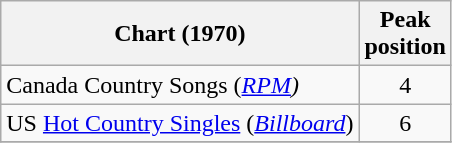<table class="wikitable sortable">
<tr>
<th align="left">Chart (1970)</th>
<th align="center">Peak<br>position</th>
</tr>
<tr>
<td align="left">Canada Country Songs (<em><a href='#'>RPM</a>)</em></td>
<td align="center">4</td>
</tr>
<tr>
<td align="left">US <a href='#'>Hot Country Singles</a> (<em><a href='#'>Billboard</a></em>)</td>
<td align="center">6</td>
</tr>
<tr>
</tr>
</table>
